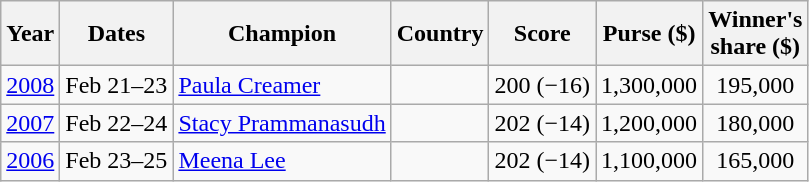<table class="wikitable">
<tr>
<th>Year</th>
<th>Dates</th>
<th>Champion</th>
<th>Country</th>
<th>Score</th>
<th>Purse ($)</th>
<th>Winner's<br>share ($)</th>
</tr>
<tr>
<td><a href='#'>2008</a></td>
<td>Feb 21–23</td>
<td><a href='#'>Paula Creamer</a></td>
<td></td>
<td>200 (−16)</td>
<td>1,300,000</td>
<td align=center>195,000</td>
</tr>
<tr>
<td><a href='#'>2007</a></td>
<td>Feb 22–24</td>
<td><a href='#'>Stacy Prammanasudh</a></td>
<td></td>
<td>202 (−14)</td>
<td>1,200,000</td>
<td align=center>180,000</td>
</tr>
<tr>
<td><a href='#'>2006</a></td>
<td>Feb 23–25</td>
<td><a href='#'>Meena Lee</a></td>
<td></td>
<td>202 (−14)</td>
<td>1,100,000</td>
<td align=center>165,000</td>
</tr>
</table>
